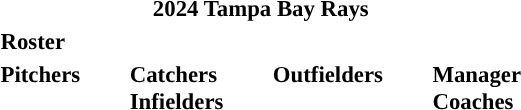<table class="toccolours" style="font-size: 95%;">
<tr>
<th colspan="10">2024 Tampa Bay Rays</th>
</tr>
<tr>
<td colspan="10"><strong>Roster</strong></td>
</tr>
<tr>
<td valign="top"><strong>Pitchers</strong><br>



























</td>
<td style="width:25px;"></td>
<td valign="top"><strong>Catchers</strong><br>




<strong>Infielders</strong>










</td>
<td style="width:25px;"></td>
<td valign="top"><strong>Outfielders</strong><br>







</td>
<td style="width:25px;"></td>
<td valign="top"><strong>Manager</strong><br>
<strong>Coaches</strong>
 
 
 
 
 
 
 
 
 
 
 </td>
</tr>
</table>
